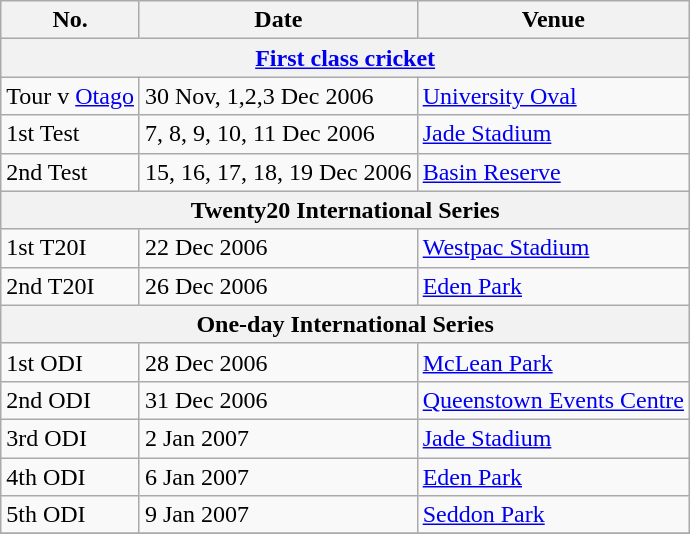<table class="wikitable">
<tr>
<th>No.</th>
<th>Date</th>
<th>Venue</th>
</tr>
<tr>
<th colspan="6"><a href='#'>First class cricket</a></th>
</tr>
<tr>
<td>Tour v <a href='#'>Otago</a></td>
<td>30 Nov, 1,2,3 Dec 2006</td>
<td><a href='#'>University Oval</a></td>
</tr>
<tr>
<td>1st Test</td>
<td>7, 8, 9, 10, 11 Dec 2006</td>
<td><a href='#'>Jade Stadium</a></td>
</tr>
<tr>
<td>2nd Test</td>
<td>15, 16, 17, 18, 19 Dec 2006</td>
<td><a href='#'>Basin Reserve</a></td>
</tr>
<tr>
<th colspan="6">Twenty20 International Series</th>
</tr>
<tr>
<td>1st T20I</td>
<td>22 Dec 2006</td>
<td><a href='#'>Westpac Stadium</a></td>
</tr>
<tr>
<td>2nd T20I</td>
<td>26 Dec 2006</td>
<td><a href='#'>Eden Park</a></td>
</tr>
<tr>
<th colspan="6">One-day International Series</th>
</tr>
<tr>
<td>1st ODI</td>
<td>28 Dec 2006</td>
<td><a href='#'>McLean Park</a></td>
</tr>
<tr>
<td>2nd ODI</td>
<td>31 Dec 2006</td>
<td><a href='#'>Queenstown Events Centre</a></td>
</tr>
<tr>
<td>3rd ODI</td>
<td>2 Jan 2007</td>
<td><a href='#'>Jade Stadium</a></td>
</tr>
<tr>
<td>4th ODI</td>
<td>6 Jan 2007</td>
<td><a href='#'>Eden Park</a></td>
</tr>
<tr>
<td>5th ODI</td>
<td>9 Jan 2007</td>
<td><a href='#'>Seddon Park</a></td>
</tr>
<tr>
</tr>
</table>
